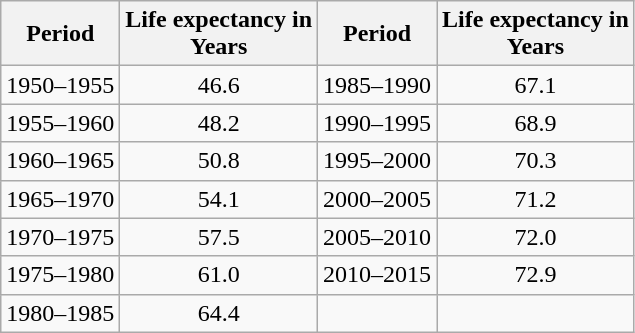<table class="wikitable" style="text-align:center">
<tr>
<th>Period</th>
<th>Life expectancy in<br>Years</th>
<th>Period</th>
<th>Life expectancy in<br>Years</th>
</tr>
<tr>
<td>1950–1955</td>
<td>46.6</td>
<td>1985–1990</td>
<td>67.1</td>
</tr>
<tr>
<td>1955–1960</td>
<td>48.2</td>
<td>1990–1995</td>
<td>68.9</td>
</tr>
<tr>
<td>1960–1965</td>
<td>50.8</td>
<td>1995–2000</td>
<td>70.3</td>
</tr>
<tr>
<td>1965–1970</td>
<td>54.1</td>
<td>2000–2005</td>
<td>71.2</td>
</tr>
<tr>
<td>1970–1975</td>
<td>57.5</td>
<td>2005–2010</td>
<td>72.0</td>
</tr>
<tr>
<td>1975–1980</td>
<td>61.0</td>
<td>2010–2015</td>
<td>72.9</td>
</tr>
<tr>
<td>1980–1985</td>
<td>64.4</td>
<td></td>
<td></td>
</tr>
</table>
